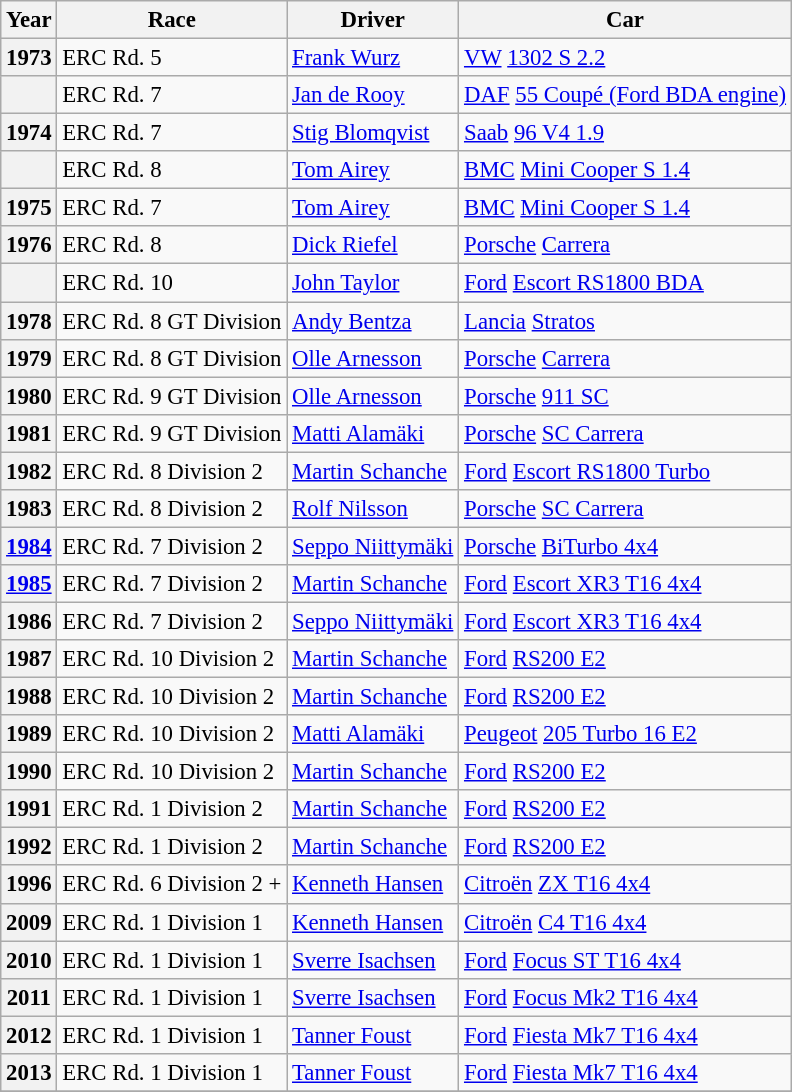<table class="wikitable" style="font-size: 95%;">
<tr>
<th>Year</th>
<th>Race</th>
<th>Driver</th>
<th>Car</th>
</tr>
<tr>
<th>1973</th>
<td>ERC Rd. 5</td>
<td> <a href='#'>Frank Wurz</a></td>
<td><a href='#'>VW</a> <a href='#'>1302 S 2.2</a></td>
</tr>
<tr>
<th></th>
<td>ERC Rd. 7</td>
<td> <a href='#'>Jan de Rooy</a></td>
<td><a href='#'>DAF</a> <a href='#'>55 Coupé (Ford BDA engine)</a></td>
</tr>
<tr>
<th>1974</th>
<td>ERC Rd. 7</td>
<td> <a href='#'>Stig Blomqvist</a></td>
<td><a href='#'>Saab</a> <a href='#'>96 V4 1.9</a></td>
</tr>
<tr>
<th></th>
<td>ERC Rd. 8</td>
<td> <a href='#'>Tom Airey</a></td>
<td><a href='#'>BMC</a> <a href='#'>Mini Cooper S 1.4</a></td>
</tr>
<tr>
<th>1975</th>
<td>ERC Rd. 7</td>
<td> <a href='#'>Tom Airey</a></td>
<td><a href='#'>BMC</a> <a href='#'>Mini Cooper S 1.4</a></td>
</tr>
<tr>
<th>1976</th>
<td>ERC Rd. 8</td>
<td> <a href='#'>Dick Riefel</a></td>
<td><a href='#'>Porsche</a> <a href='#'>Carrera</a></td>
</tr>
<tr>
<th></th>
<td>ERC Rd. 10</td>
<td> <a href='#'>John Taylor</a></td>
<td><a href='#'>Ford</a> <a href='#'>Escort RS1800 BDA</a></td>
</tr>
<tr>
<th>1978</th>
<td>ERC Rd. 8 GT Division</td>
<td> <a href='#'>Andy Bentza</a></td>
<td><a href='#'>Lancia</a> <a href='#'>Stratos</a></td>
</tr>
<tr>
<th>1979</th>
<td>ERC Rd. 8 GT Division</td>
<td> <a href='#'>Olle Arnesson</a></td>
<td><a href='#'>Porsche</a> <a href='#'>Carrera</a></td>
</tr>
<tr>
<th>1980</th>
<td>ERC Rd. 9 GT Division</td>
<td> <a href='#'>Olle Arnesson</a></td>
<td><a href='#'>Porsche</a> <a href='#'>911 SC</a></td>
</tr>
<tr>
<th>1981</th>
<td>ERC Rd. 9 GT Division</td>
<td> <a href='#'>Matti Alamäki</a></td>
<td><a href='#'>Porsche</a> <a href='#'>SC Carrera</a></td>
</tr>
<tr>
<th>1982</th>
<td>ERC Rd. 8 Division 2</td>
<td> <a href='#'>Martin Schanche</a></td>
<td><a href='#'>Ford</a> <a href='#'>Escort RS1800 Turbo</a></td>
</tr>
<tr>
<th>1983</th>
<td>ERC Rd. 8 Division 2</td>
<td> <a href='#'>Rolf Nilsson</a></td>
<td><a href='#'>Porsche</a> <a href='#'>SC Carrera</a></td>
</tr>
<tr>
<th><a href='#'>1984</a></th>
<td>ERC Rd. 7 Division 2</td>
<td> <a href='#'>Seppo Niittymäki</a></td>
<td><a href='#'>Porsche</a> <a href='#'>BiTurbo 4x4</a></td>
</tr>
<tr>
<th><a href='#'>1985</a></th>
<td>ERC Rd. 7 Division 2</td>
<td> <a href='#'>Martin Schanche</a></td>
<td><a href='#'>Ford</a> <a href='#'>Escort XR3 T16 4x4</a></td>
</tr>
<tr>
<th>1986</th>
<td>ERC Rd. 7 Division 2</td>
<td> <a href='#'>Seppo Niittymäki</a></td>
<td><a href='#'>Ford</a> <a href='#'>Escort XR3 T16 4x4</a></td>
</tr>
<tr>
<th>1987</th>
<td>ERC Rd. 10 Division 2</td>
<td> <a href='#'>Martin Schanche</a></td>
<td><a href='#'>Ford</a> <a href='#'>RS200 E2</a></td>
</tr>
<tr>
<th>1988</th>
<td>ERC Rd. 10 Division 2</td>
<td> <a href='#'>Martin Schanche</a></td>
<td><a href='#'>Ford</a> <a href='#'>RS200 E2</a></td>
</tr>
<tr>
<th>1989</th>
<td>ERC Rd. 10 Division 2</td>
<td> <a href='#'>Matti Alamäki</a></td>
<td><a href='#'>Peugeot</a> <a href='#'>205 Turbo 16 E2</a></td>
</tr>
<tr>
<th>1990</th>
<td>ERC Rd. 10 Division 2</td>
<td> <a href='#'>Martin Schanche</a></td>
<td><a href='#'>Ford</a> <a href='#'>RS200 E2</a></td>
</tr>
<tr>
<th>1991</th>
<td>ERC Rd. 1 Division 2</td>
<td> <a href='#'>Martin Schanche</a></td>
<td><a href='#'>Ford</a> <a href='#'>RS200 E2</a></td>
</tr>
<tr>
<th>1992</th>
<td>ERC Rd. 1 Division 2</td>
<td> <a href='#'>Martin Schanche</a></td>
<td><a href='#'>Ford</a> <a href='#'>RS200 E2</a></td>
</tr>
<tr>
<th>1996</th>
<td>ERC Rd. 6 Division 2 +</td>
<td> <a href='#'>Kenneth Hansen</a></td>
<td><a href='#'>Citroën</a> <a href='#'>ZX T16 4x4</a></td>
</tr>
<tr>
<th>2009</th>
<td>ERC Rd. 1 Division 1</td>
<td> <a href='#'>Kenneth Hansen</a></td>
<td><a href='#'>Citroën</a> <a href='#'>C4 T16 4x4</a></td>
</tr>
<tr>
<th>2010</th>
<td>ERC Rd. 1 Division 1</td>
<td> <a href='#'>Sverre Isachsen</a></td>
<td><a href='#'>Ford</a> <a href='#'>Focus ST T16 4x4</a></td>
</tr>
<tr>
<th>2011</th>
<td>ERC Rd. 1 Division 1</td>
<td> <a href='#'>Sverre Isachsen</a></td>
<td><a href='#'>Ford</a> <a href='#'>Focus Mk2 T16 4x4</a></td>
</tr>
<tr>
<th>2012</th>
<td>ERC Rd. 1 Division 1</td>
<td> <a href='#'>Tanner Foust</a></td>
<td><a href='#'>Ford</a> <a href='#'>Fiesta Mk7 T16 4x4</a></td>
</tr>
<tr>
<th>2013</th>
<td>ERC Rd. 1 Division 1</td>
<td> <a href='#'>Tanner Foust</a></td>
<td><a href='#'>Ford</a> <a href='#'>Fiesta Mk7 T16 4x4</a></td>
</tr>
<tr>
</tr>
</table>
